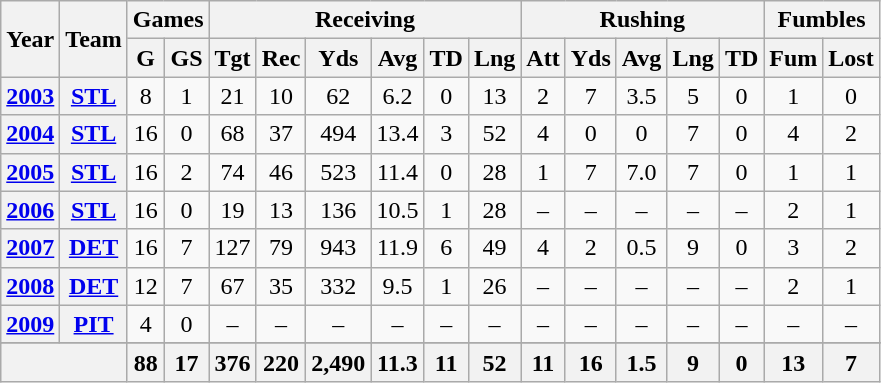<table class="wikitable" style="text-align:center;">
<tr>
<th rowspan="2">Year</th>
<th rowspan="2">Team</th>
<th colspan="2">Games</th>
<th colspan="6">Receiving</th>
<th colspan="5">Rushing</th>
<th colspan="2">Fumbles</th>
</tr>
<tr>
<th>G</th>
<th>GS</th>
<th>Tgt</th>
<th>Rec</th>
<th>Yds</th>
<th>Avg</th>
<th>TD</th>
<th>Lng</th>
<th>Att</th>
<th>Yds</th>
<th>Avg</th>
<th>Lng</th>
<th>TD</th>
<th>Fum</th>
<th>Lost</th>
</tr>
<tr>
<th><a href='#'>2003</a></th>
<th><a href='#'>STL</a></th>
<td>8</td>
<td>1</td>
<td>21</td>
<td>10</td>
<td>62</td>
<td>6.2</td>
<td>0</td>
<td>13</td>
<td>2</td>
<td>7</td>
<td>3.5</td>
<td>5</td>
<td>0</td>
<td>1</td>
<td>0</td>
</tr>
<tr>
<th><a href='#'>2004</a></th>
<th><a href='#'>STL</a></th>
<td>16</td>
<td>0</td>
<td>68</td>
<td>37</td>
<td>494</td>
<td>13.4</td>
<td>3</td>
<td>52</td>
<td>4</td>
<td>0</td>
<td>0</td>
<td>7</td>
<td>0</td>
<td>4</td>
<td>2</td>
</tr>
<tr>
<th><a href='#'>2005</a></th>
<th><a href='#'>STL</a></th>
<td>16</td>
<td>2</td>
<td>74</td>
<td>46</td>
<td>523</td>
<td>11.4</td>
<td>0</td>
<td>28</td>
<td>1</td>
<td>7</td>
<td>7.0</td>
<td>7</td>
<td>0</td>
<td>1</td>
<td>1</td>
</tr>
<tr>
<th><a href='#'>2006</a></th>
<th><a href='#'>STL</a></th>
<td>16</td>
<td>0</td>
<td>19</td>
<td>13</td>
<td>136</td>
<td>10.5</td>
<td>1</td>
<td>28</td>
<td>–</td>
<td>–</td>
<td>–</td>
<td>–</td>
<td>–</td>
<td>2</td>
<td>1</td>
</tr>
<tr>
<th><a href='#'>2007</a></th>
<th><a href='#'>DET</a></th>
<td>16</td>
<td>7</td>
<td>127</td>
<td>79</td>
<td>943</td>
<td>11.9</td>
<td>6</td>
<td>49</td>
<td>4</td>
<td>2</td>
<td>0.5</td>
<td>9</td>
<td>0</td>
<td>3</td>
<td>2</td>
</tr>
<tr>
<th><a href='#'>2008</a></th>
<th><a href='#'>DET</a></th>
<td>12</td>
<td>7</td>
<td>67</td>
<td>35</td>
<td>332</td>
<td>9.5</td>
<td>1</td>
<td>26</td>
<td>–</td>
<td>–</td>
<td>–</td>
<td>–</td>
<td>–</td>
<td>2</td>
<td>1</td>
</tr>
<tr>
<th><a href='#'>2009</a></th>
<th><a href='#'>PIT</a></th>
<td>4</td>
<td>0</td>
<td>–</td>
<td>–</td>
<td>–</td>
<td>–</td>
<td>–</td>
<td>–</td>
<td>–</td>
<td>–</td>
<td>–</td>
<td>–</td>
<td>–</td>
<td>–</td>
<td>–</td>
</tr>
<tr>
</tr>
<tr class="sortbottom" style="background:#eee;">
<th colspan="2"></th>
<th>88</th>
<th>17</th>
<th>376</th>
<th>220</th>
<th>2,490</th>
<th>11.3</th>
<th>11</th>
<th>52</th>
<th>11</th>
<th>16</th>
<th>1.5</th>
<th>9</th>
<th>0</th>
<th>13</th>
<th>7</th>
</tr>
</table>
